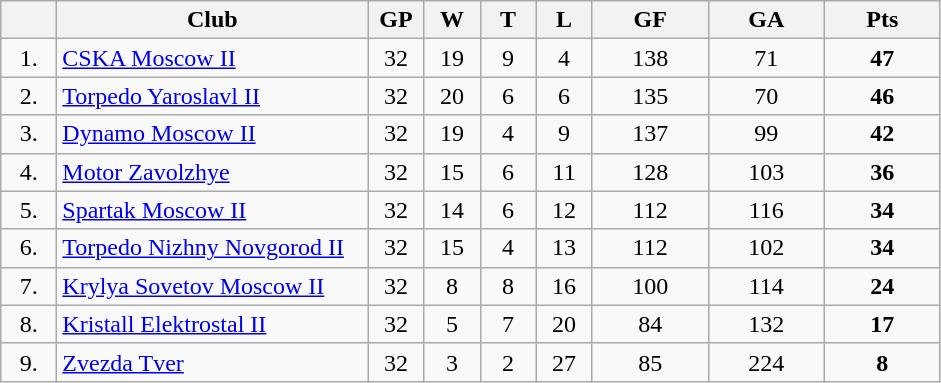<table class="wikitable">
<tr>
<th width="30"></th>
<th width="200">Club</th>
<th width="30">GP</th>
<th width="30">W</th>
<th width="30">T</th>
<th width="30">L</th>
<th width="70">GF</th>
<th width="70">GA</th>
<th width="70">Pts</th>
</tr>
<tr align="center">
<td>1.</td>
<td align="left"><a href='#'>CSKA Moscow II</a></td>
<td>32</td>
<td>19</td>
<td>9</td>
<td>4</td>
<td>138</td>
<td>71</td>
<td><strong>47</strong></td>
</tr>
<tr align="center">
<td>2.</td>
<td align="left"><a href='#'>Torpedo Yaroslavl II</a></td>
<td>32</td>
<td>20</td>
<td>6</td>
<td>6</td>
<td>135</td>
<td>70</td>
<td><strong>46</strong></td>
</tr>
<tr align="center">
<td>3.</td>
<td align="left"><a href='#'>Dynamo Moscow II</a></td>
<td>32</td>
<td>19</td>
<td>4</td>
<td>9</td>
<td>137</td>
<td>99</td>
<td><strong>42</strong></td>
</tr>
<tr align="center">
<td>4.</td>
<td align="left"><a href='#'>Motor Zavolzhye</a></td>
<td>32</td>
<td>15</td>
<td>6</td>
<td>11</td>
<td>128</td>
<td>103</td>
<td><strong>36</strong></td>
</tr>
<tr align="center">
<td>5.</td>
<td align="left"><a href='#'>Spartak Moscow II</a></td>
<td>32</td>
<td>14</td>
<td>6</td>
<td>12</td>
<td>112</td>
<td>116</td>
<td><strong>34</strong></td>
</tr>
<tr align="center">
<td>6.</td>
<td align="left"><a href='#'>Torpedo Nizhny Novgorod II</a></td>
<td>32</td>
<td>15</td>
<td>4</td>
<td>13</td>
<td>112</td>
<td>102</td>
<td><strong>34</strong></td>
</tr>
<tr align="center">
<td>7.</td>
<td align="left"><a href='#'>Krylya Sovetov Moscow II</a></td>
<td>32</td>
<td>8</td>
<td>8</td>
<td>16</td>
<td>100</td>
<td>114</td>
<td><strong>24</strong></td>
</tr>
<tr align="center">
<td>8.</td>
<td align="left"><a href='#'>Kristall Elektrostal II</a></td>
<td>32</td>
<td>5</td>
<td>7</td>
<td>20</td>
<td>84</td>
<td>132</td>
<td><strong>17</strong></td>
</tr>
<tr align="center">
<td>9.</td>
<td align="left"><a href='#'>Zvezda Tver</a></td>
<td>32</td>
<td>3</td>
<td>2</td>
<td>27</td>
<td>85</td>
<td>224</td>
<td><strong>8</strong></td>
</tr>
</table>
